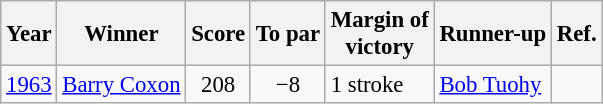<table class=wikitable style="font-size:95%">
<tr>
<th>Year</th>
<th>Winner</th>
<th>Score</th>
<th>To par</th>
<th>Margin of<br>victory</th>
<th>Runner-up</th>
<th>Ref.</th>
</tr>
<tr>
<td><a href='#'>1963</a></td>
<td> <a href='#'>Barry Coxon</a></td>
<td align=center>208</td>
<td align=center>−8</td>
<td>1 stroke</td>
<td> <a href='#'>Bob Tuohy</a></td>
<td></td>
</tr>
</table>
